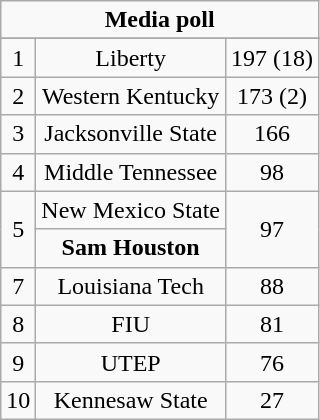<table class="wikitable">
<tr align="center">
<td align="center" Colspan="3"><strong>Media poll</strong></td>
</tr>
<tr align="center">
</tr>
<tr align="center">
<td>1</td>
<td>Liberty</td>
<td>197 (18)</td>
</tr>
<tr align="center">
<td>2</td>
<td>Western Kentucky</td>
<td>173 (2)</td>
</tr>
<tr align="center">
<td>3</td>
<td>Jacksonville State</td>
<td>166</td>
</tr>
<tr align="center">
<td>4</td>
<td>Middle Tennessee</td>
<td>98</td>
</tr>
<tr align="center">
<td rowspan="2">5</td>
<td>New Mexico State</td>
<td rowspan="2">97</td>
</tr>
<tr align="center">
<td><strong>Sam Houston</strong></td>
</tr>
<tr align="center">
<td>7</td>
<td>Louisiana Tech</td>
<td>88</td>
</tr>
<tr align="center">
<td>8</td>
<td>FIU</td>
<td>81</td>
</tr>
<tr align="center">
<td>9</td>
<td>UTEP</td>
<td>76</td>
</tr>
<tr align="center">
<td>10</td>
<td>Kennesaw State</td>
<td>27</td>
</tr>
</table>
